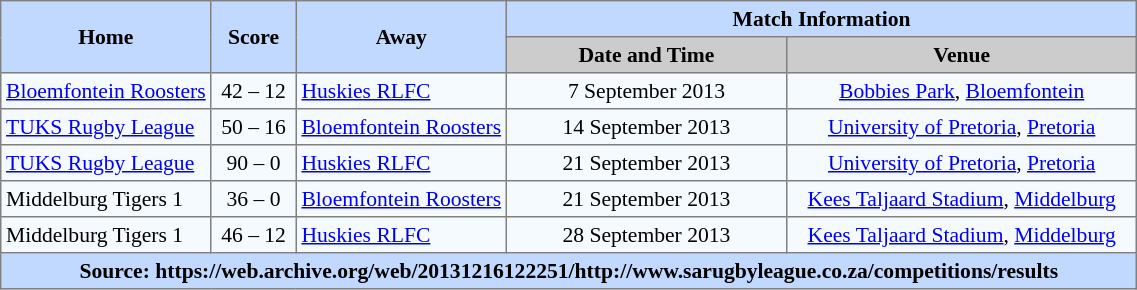<table border=1 style="border-collapse:collapse; font-size:90%; text-align:center;" cellpadding=3 cellspacing=0 width=60%>
<tr bgcolor=#C1D8FF>
<th rowspan=2 width=15%>Home</th>
<th rowspan=2 width=5%>Score</th>
<th rowspan=2 width=15%>Away</th>
<th colspan=6>Match Information</th>
</tr>
<tr bgcolor=#CCCCCC>
<th width=20%>Date and Time</th>
<th width=25%>Venue</th>
</tr>
<tr bgcolor=#F5FAFF>
<td align=left> <a href='#'>Bloemfontein Roosters</a></td>
<td>42 – 12</td>
<td align=left> <a href='#'>Huskies RLFC</a></td>
<td>7 September 2013</td>
<td><a href='#'>Bobbies Park</a>, <a href='#'>Bloemfontein</a></td>
</tr>
<tr bgcolor=#F5FAFF>
<td align=left> <a href='#'>TUKS Rugby League</a></td>
<td>50 – 16</td>
<td align=left> <a href='#'>Bloemfontein Roosters</a></td>
<td>14 September 2013</td>
<td><a href='#'>University of Pretoria</a>, <a href='#'>Pretoria</a></td>
</tr>
<tr bgcolor=#F5FAFF>
<td align=left> <a href='#'>TUKS Rugby League</a></td>
<td>90 – 0</td>
<td align=left> <a href='#'>Huskies RLFC</a></td>
<td>21 September 2013</td>
<td><a href='#'>University of Pretoria</a>, <a href='#'>Pretoria</a></td>
</tr>
<tr bgcolor=#F5FAFF>
<td align=left> Middelburg Tigers 1</td>
<td>36 – 0</td>
<td align=left> <a href='#'>Bloemfontein Roosters</a></td>
<td>21 September 2013</td>
<td><a href='#'>Kees Taljaard Stadium</a>, <a href='#'>Middelburg</a></td>
</tr>
<tr bgcolor=#F5FAFF>
<td align=left> Middelburg Tigers 1</td>
<td>46 – 12</td>
<td align=left> <a href='#'>Huskies RLFC</a></td>
<td>28 September 2013</td>
<td><a href='#'>Kees Taljaard Stadium</a>, <a href='#'>Middelburg</a></td>
</tr>
<tr bgcolor=#C1D8FF>
<th colspan=12>Source: https://web.archive.org/web/20131216122251/http://www.sarugbyleague.co.za/competitions/results</th>
</tr>
</table>
